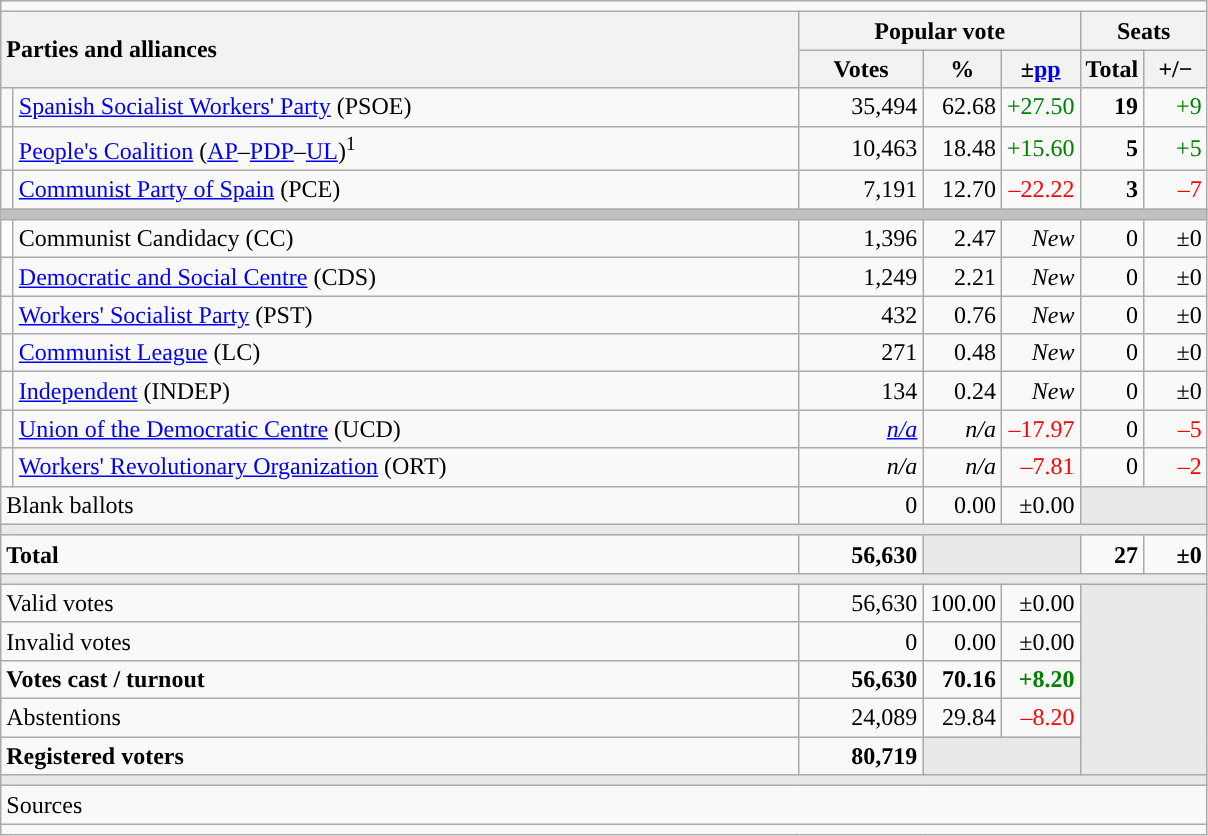<table class="wikitable" style="text-align:right;">
<tr>
<td colspan="7"></td>
</tr>
<tr>
<th style="text-align:left;" rowspan="2" colspan="2" width="525">Parties and alliances</th>
<th colspan="3">Popular vote</th>
<th colspan="2">Seats</th>
</tr>
<tr>
<th width="75">Votes</th>
<th width="45">%</th>
<th width="45">±<a href='#'>pp</a></th>
<th width="35">Total</th>
<th width="35">+/−</th>
</tr>
<tr>
<td width="1" style="color:inherit;background:"></td>
<td align="left"><a href='#'>Spanish Socialist Workers' Party</a> (PSOE)</td>
<td>35,494</td>
<td>62.68</td>
<td style="color:green;">+27.50</td>
<td><strong>19</strong></td>
<td style="color:green;">+9</td>
</tr>
<tr>
<td style="color:inherit;background:"></td>
<td align="left"><a href='#'>People's Coalition</a> (<a href='#'>AP</a>–<a href='#'>PDP</a>–<a href='#'>UL</a>)<sup>1</sup></td>
<td>10,463</td>
<td>18.48</td>
<td style="color:green;">+15.60</td>
<td><strong>5</strong></td>
<td style="color:green;">+5</td>
</tr>
<tr>
<td style="color:inherit;background:"></td>
<td align="left"><a href='#'>Communist Party of Spain</a> (PCE)</td>
<td>7,191</td>
<td>12.70</td>
<td style="color:red;">–22.22</td>
<td><strong>3</strong></td>
<td style="color:red;">–7</td>
</tr>
<tr>
<td colspan="7" bgcolor="#C0C0C0"></td>
</tr>
<tr>
<td bgcolor="white"></td>
<td align="left">Communist Candidacy (CC)</td>
<td>1,396</td>
<td>2.47</td>
<td><em>New</em></td>
<td>0</td>
<td>±0</td>
</tr>
<tr>
<td style="color:inherit;background:"></td>
<td align="left"><a href='#'>Democratic and Social Centre</a> (CDS)</td>
<td>1,249</td>
<td>2.21</td>
<td><em>New</em></td>
<td>0</td>
<td>±0</td>
</tr>
<tr>
<td style="color:inherit;background:"></td>
<td align="left"><a href='#'>Workers' Socialist Party</a> (PST)</td>
<td>432</td>
<td>0.76</td>
<td><em>New</em></td>
<td>0</td>
<td>±0</td>
</tr>
<tr>
<td style="color:inherit;background:"></td>
<td align="left"><a href='#'>Communist League</a> (LC)</td>
<td>271</td>
<td>0.48</td>
<td><em>New</em></td>
<td>0</td>
<td>±0</td>
</tr>
<tr>
<td style="color:inherit;background:"></td>
<td align="left"><a href='#'>Independent</a> (INDEP)</td>
<td>134</td>
<td>0.24</td>
<td><em>New</em></td>
<td>0</td>
<td>±0</td>
</tr>
<tr>
<td style="color:inherit;background:"></td>
<td align="left"><a href='#'>Union of the Democratic Centre</a> (UCD)</td>
<td><em><a href='#'>n/a</a></em></td>
<td><em>n/a</em></td>
<td style="color:red;">–17.97</td>
<td>0</td>
<td style="color:red;">–5</td>
</tr>
<tr>
<td style="color:inherit;background:"></td>
<td align="left"><a href='#'>Workers' Revolutionary Organization</a> (ORT)</td>
<td><em>n/a</em></td>
<td><em>n/a</em></td>
<td style="color:red;">–7.81</td>
<td>0</td>
<td style="color:red;">–2</td>
</tr>
<tr>
<td align="left" colspan="2">Blank ballots</td>
<td>0</td>
<td>0.00</td>
<td>±0.00</td>
<td bgcolor="#E9E9E9" colspan="2"></td>
</tr>
<tr>
<td colspan="7" bgcolor="#E9E9E9"></td>
</tr>
<tr style="font-weight:bold;">
<td align="left" colspan="2">Total</td>
<td>56,630</td>
<td bgcolor="#E9E9E9" colspan="2"></td>
<td>27</td>
<td>±0</td>
</tr>
<tr>
<td colspan="7" bgcolor="#E9E9E9"></td>
</tr>
<tr>
<td align="left" colspan="2">Valid votes</td>
<td>56,630</td>
<td>100.00</td>
<td>±0.00</td>
<td bgcolor="#E9E9E9" colspan="2" rowspan="5"></td>
</tr>
<tr>
<td align="left" colspan="2">Invalid votes</td>
<td>0</td>
<td>0.00</td>
<td>±0.00</td>
</tr>
<tr style="font-weight:bold;">
<td align="left" colspan="2">Votes cast / turnout</td>
<td>56,630</td>
<td>70.16</td>
<td style="color:green;">+8.20</td>
</tr>
<tr>
<td align="left" colspan="2">Abstentions</td>
<td>24,089</td>
<td>29.84</td>
<td style="color:red;">–8.20</td>
</tr>
<tr style="font-weight:bold;">
<td align="left" colspan="2">Registered voters</td>
<td>80,719</td>
<td bgcolor="#E9E9E9" colspan="2"></td>
</tr>
<tr>
<td colspan="7" bgcolor="#E9E9E9"></td>
</tr>
<tr>
<td align="left" colspan="7">Sources</td>
</tr>
<tr>
<td colspan="7" style="text-align:left; max-width:790px;"></td>
</tr>
</table>
